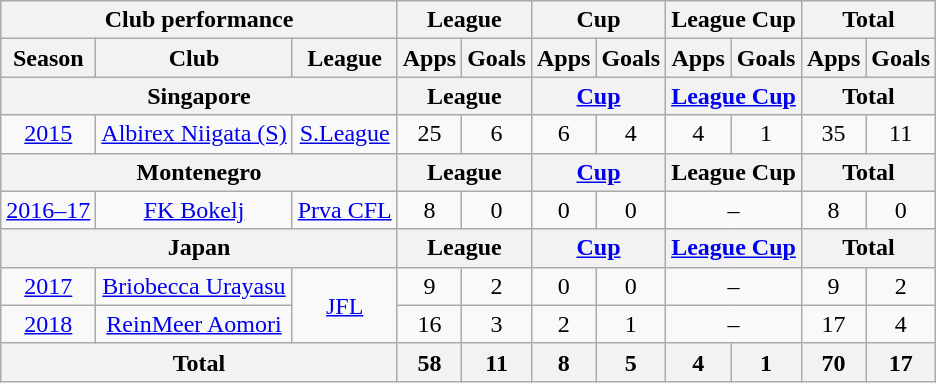<table class="wikitable" style="text-align:center;">
<tr>
<th colspan=3>Club performance</th>
<th colspan=2>League</th>
<th colspan=2>Cup</th>
<th colspan=2>League Cup</th>
<th colspan=2>Total</th>
</tr>
<tr>
<th>Season</th>
<th>Club</th>
<th>League</th>
<th>Apps</th>
<th>Goals</th>
<th>Apps</th>
<th>Goals</th>
<th>Apps</th>
<th>Goals</th>
<th>Apps</th>
<th>Goals</th>
</tr>
<tr>
<th colspan=3>Singapore</th>
<th colspan=2>League</th>
<th colspan=2><a href='#'>Cup</a></th>
<th colspan=2><a href='#'>League Cup</a></th>
<th colspan=2>Total</th>
</tr>
<tr>
<td><a href='#'>2015</a></td>
<td><a href='#'>Albirex Niigata (S)</a></td>
<td><a href='#'>S.League</a></td>
<td>25</td>
<td>6</td>
<td>6</td>
<td>4</td>
<td>4</td>
<td>1</td>
<td>35</td>
<td>11</td>
</tr>
<tr>
<th colspan=3>Montenegro</th>
<th colspan=2>League</th>
<th colspan=2><a href='#'>Cup</a></th>
<th colspan=2>League Cup</th>
<th colspan=2>Total</th>
</tr>
<tr>
<td><a href='#'>2016–17</a></td>
<td><a href='#'>FK Bokelj</a></td>
<td><a href='#'>Prva CFL</a></td>
<td>8</td>
<td>0</td>
<td>0</td>
<td>0</td>
<td colspan="2">–</td>
<td>8</td>
<td>0</td>
</tr>
<tr>
<th colspan=3>Japan</th>
<th colspan=2>League</th>
<th colspan=2><a href='#'>Cup</a></th>
<th colspan=2><a href='#'>League Cup</a></th>
<th colspan=2>Total</th>
</tr>
<tr>
<td><a href='#'>2017</a></td>
<td><a href='#'>Briobecca Urayasu</a></td>
<td rowspan="2"><a href='#'>JFL</a></td>
<td>9</td>
<td>2</td>
<td>0</td>
<td>0</td>
<td colspan="2">–</td>
<td>9</td>
<td>2</td>
</tr>
<tr>
<td><a href='#'>2018</a></td>
<td><a href='#'>ReinMeer Aomori</a></td>
<td>16</td>
<td>3</td>
<td>2</td>
<td>1</td>
<td colspan="2">–</td>
<td>17</td>
<td>4</td>
</tr>
<tr>
<th colspan=3>Total</th>
<th>58</th>
<th>11</th>
<th>8</th>
<th>5</th>
<th>4</th>
<th>1</th>
<th>70</th>
<th>17</th>
</tr>
</table>
